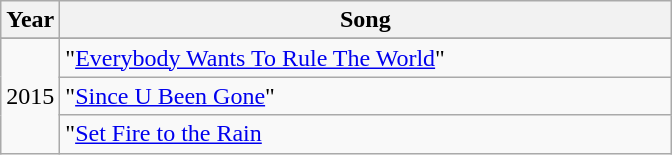<table class="wikitable">
<tr>
<th rowspan="1">Year</th>
<th rowspan="1" style="width:25em;">Song</th>
</tr>
<tr style="font-size:smaller;">
</tr>
<tr>
<td style="text-align:center;"  rowspan="3">2015</td>
<td>"<a href='#'>Everybody Wants To Rule The World</a>"</td>
</tr>
<tr>
<td>"<a href='#'>Since U Been Gone</a>"</td>
</tr>
<tr>
<td>"<a href='#'>Set Fire to the Rain</a></td>
</tr>
</table>
